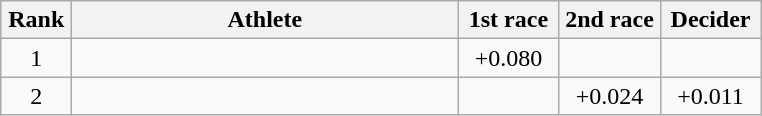<table class=wikitable style="text-align:center">
<tr>
<th width=40>Rank</th>
<th width=250>Athlete</th>
<th width=60>1st race</th>
<th width=60>2nd race</th>
<th width=60>Decider</th>
</tr>
<tr>
<td>1</td>
<td align=left></td>
<td>+0.080</td>
<td></td>
<td></td>
</tr>
<tr>
<td>2</td>
<td align=left></td>
<td></td>
<td>+0.024</td>
<td>+0.011</td>
</tr>
</table>
